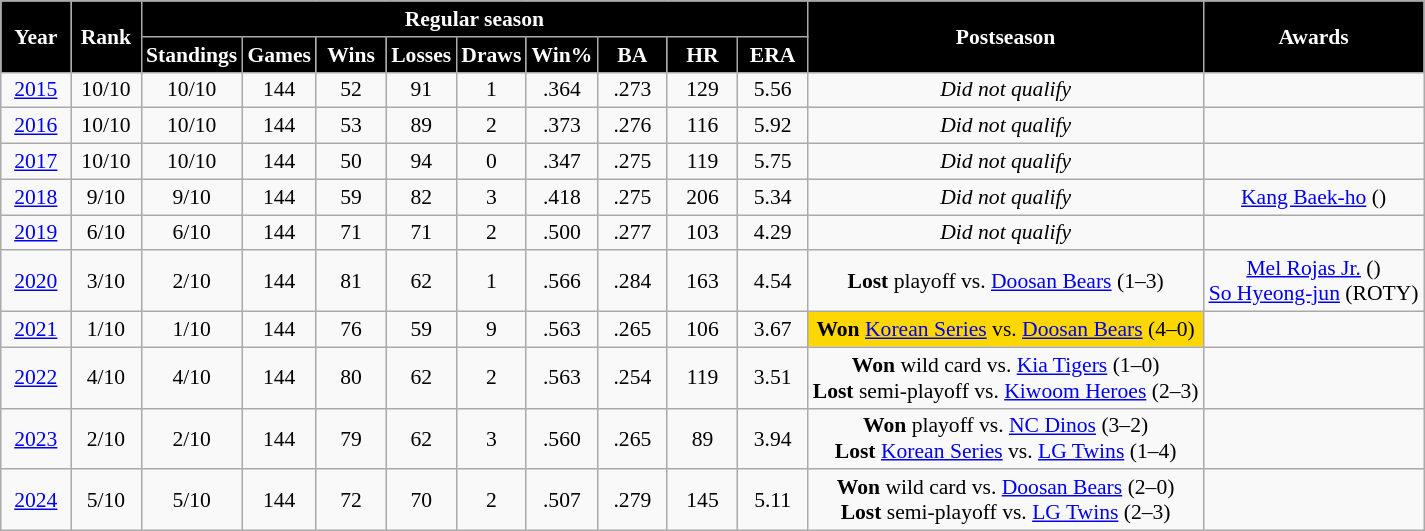<table class="wikitable" style="text-align:center; font-size:90%;">
<tr>
<th ! style="background:black;color:white;" width="40" rowspan="2">Year</th>
<th ! style="background:black;color:white;" width="40" rowspan="2">Rank</th>
<th ! style="background:black;color:white;" width="40" colspan="9">Regular season</th>
<th ! style="background:black;color:white;" rowspan="2">Postseason</th>
<th ! style="background:black;color:white;" rowspan="2">Awards</th>
</tr>
<tr>
<th ! style="background:black;color:white;" width="40">Standings</th>
<th ! style="background:black;color:white;" width="40">Games</th>
<th ! style="background:black;color:white;" width="40">Wins</th>
<th ! style="background:black;color:white;" width="40">Losses</th>
<th ! style="background:black;color:white;" width="40">Draws</th>
<th ! style="background:black;color:white;" width="40">Win%</th>
<th ! style="background:black;color:white;" width="40">BA</th>
<th ! style="background:black;color:white;" width="40">HR</th>
<th ! style="background:black;color:white;" width="40">ERA</th>
</tr>
<tr>
<td><a href='#'>2015</a></td>
<td>10/10</td>
<td>10/10</td>
<td>144</td>
<td>52</td>
<td>91</td>
<td>1</td>
<td>.364</td>
<td>.273</td>
<td>129</td>
<td>5.56</td>
<td><em>Did not qualify</em></td>
<td></td>
</tr>
<tr>
<td><a href='#'>2016</a></td>
<td>10/10</td>
<td>10/10</td>
<td>144</td>
<td>53</td>
<td>89</td>
<td>2</td>
<td>.373</td>
<td>.276</td>
<td>116</td>
<td>5.92</td>
<td><em>Did not qualify</em></td>
<td></td>
</tr>
<tr>
<td><a href='#'>2017</a></td>
<td>10/10</td>
<td>10/10</td>
<td>144</td>
<td>50</td>
<td>94</td>
<td>0</td>
<td>.347</td>
<td>.275</td>
<td>119</td>
<td>5.75</td>
<td><em>Did not qualify</em></td>
<td></td>
</tr>
<tr>
<td><a href='#'>2018</a></td>
<td>9/10</td>
<td>9/10</td>
<td>144</td>
<td>59</td>
<td>82</td>
<td>3</td>
<td>.418</td>
<td>.275</td>
<td>206</td>
<td>5.34</td>
<td><em>Did not qualify</em></td>
<td><a href='#'>Kang Baek-ho</a> ()</td>
</tr>
<tr>
<td><a href='#'>2019</a></td>
<td>6/10</td>
<td>6/10</td>
<td>144</td>
<td>71</td>
<td>71</td>
<td>2</td>
<td>.500</td>
<td>.277</td>
<td>103</td>
<td>4.29</td>
<td><em>Did not qualify</em></td>
<td></td>
</tr>
<tr>
<td><a href='#'>2020</a></td>
<td>3/10</td>
<td>2/10</td>
<td>144</td>
<td>81</td>
<td>62</td>
<td>1</td>
<td>.566</td>
<td>.284</td>
<td>163</td>
<td>4.54</td>
<td><strong>Lost</strong> playoff vs. <a href='#'>Doosan Bears</a> (1–3)</td>
<td><a href='#'>Mel Rojas Jr.</a> ()<br><a href='#'>So Hyeong-jun</a> (ROTY)</td>
</tr>
<tr>
<td><a href='#'>2021</a></td>
<td>1/10</td>
<td>1/10</td>
<td>144</td>
<td>76</td>
<td>59</td>
<td>9</td>
<td>.563</td>
<td>.265</td>
<td>106</td>
<td>3.67</td>
<td style="background:gold;"><strong>Won</strong> <a href='#'>Korean Series</a> vs. <a href='#'>Doosan Bears</a> (4–0)</td>
<td></td>
</tr>
<tr>
<td><a href='#'>2022</a></td>
<td>4/10</td>
<td>4/10</td>
<td>144</td>
<td>80</td>
<td>62</td>
<td>2</td>
<td>.563</td>
<td>.254</td>
<td>119</td>
<td>3.51</td>
<td><strong>Won</strong> wild card vs. <a href='#'>Kia Tigers</a> (1–0)<br><strong>Lost</strong> semi-playoff vs. <a href='#'>Kiwoom Heroes</a> (2–3)</td>
<td></td>
</tr>
<tr>
<td><a href='#'>2023</a></td>
<td>2/10</td>
<td>2/10</td>
<td>144</td>
<td>79</td>
<td>62</td>
<td>3</td>
<td>.560</td>
<td>.265</td>
<td>89</td>
<td>3.94</td>
<td><strong>Won</strong> playoff vs. <a href='#'>NC Dinos</a> (3–2)<br><strong>Lost</strong> <a href='#'>Korean Series</a> vs. <a href='#'>LG Twins</a> (1–4)</td>
<td></td>
</tr>
<tr>
<td><a href='#'>2024</a></td>
<td>5/10</td>
<td>5/10</td>
<td>144</td>
<td>72</td>
<td>70</td>
<td>2</td>
<td>.507</td>
<td>.279</td>
<td>145</td>
<td>5.11</td>
<td><strong>Won</strong> wild card vs. <a href='#'>Doosan Bears</a> (2–0)<br><strong>Lost</strong> semi-playoff vs. <a href='#'>LG Twins</a> (2–3)</td>
<td></td>
</tr>
</table>
